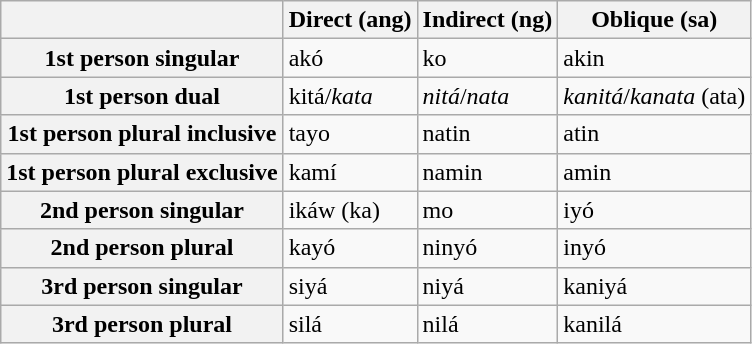<table class="wikitable">
<tr>
<th> </th>
<th>Direct (ang)</th>
<th>Indirect (ng)</th>
<th>Oblique (sa)</th>
</tr>
<tr>
<th>1st person singular</th>
<td>akó</td>
<td>ko</td>
<td>akin</td>
</tr>
<tr>
<th>1st person dual</th>
<td>kitá/<em>kata</em></td>
<td><em>nitá</em>/<em>nata</em></td>
<td><em>kanitá</em>/<em>kanata</em> (ata)</td>
</tr>
<tr>
<th>1st person plural inclusive</th>
<td>tayo</td>
<td>natin</td>
<td>atin</td>
</tr>
<tr>
<th>1st person plural exclusive</th>
<td>kamí</td>
<td>namin</td>
<td>amin</td>
</tr>
<tr>
<th>2nd person singular</th>
<td>ikáw (ka)</td>
<td>mo</td>
<td>iyó</td>
</tr>
<tr>
<th>2nd person plural</th>
<td>kayó</td>
<td>ninyó</td>
<td>inyó</td>
</tr>
<tr>
<th>3rd person singular</th>
<td>siyá</td>
<td>niyá</td>
<td>kaniyá</td>
</tr>
<tr>
<th>3rd person plural</th>
<td>silá</td>
<td>nilá</td>
<td>kanilá</td>
</tr>
</table>
